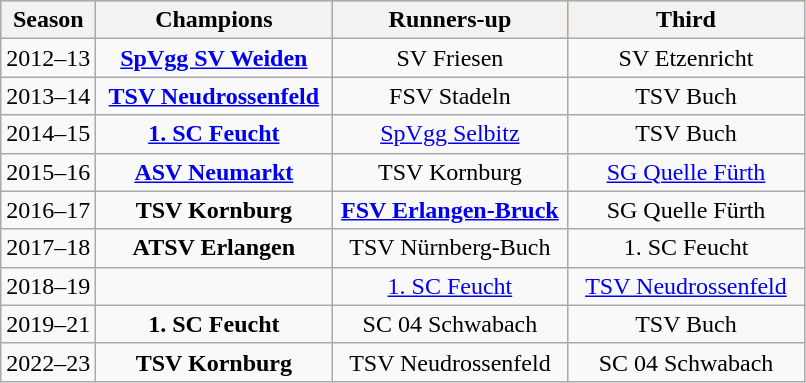<table class="wikitable">
<tr align="center" style="background:#FFD700">
<th>Season</th>
<th width=150>Champions</th>
<th width=150>Runners-up</th>
<th width=150>Third</th>
</tr>
<tr align="center">
<td>2012–13</td>
<td><strong><a href='#'>SpVgg SV Weiden</a></strong></td>
<td>SV Friesen</td>
<td>SV Etzenricht</td>
</tr>
<tr align="center">
<td>2013–14</td>
<td><strong><a href='#'>TSV Neudrossenfeld</a></strong></td>
<td>FSV Stadeln</td>
<td>TSV Buch</td>
</tr>
<tr align="center">
<td>2014–15</td>
<td><strong><a href='#'>1. SC Feucht</a></strong></td>
<td><a href='#'>SpVgg Selbitz</a></td>
<td>TSV Buch</td>
</tr>
<tr align="center">
<td>2015–16</td>
<td><strong><a href='#'>ASV Neumarkt</a></strong></td>
<td>TSV Kornburg</td>
<td><a href='#'>SG Quelle Fürth</a></td>
</tr>
<tr align="center">
<td>2016–17</td>
<td><strong>TSV Kornburg</strong></td>
<td><strong><a href='#'>FSV Erlangen-Bruck</a></strong></td>
<td>SG Quelle Fürth</td>
</tr>
<tr align="center">
<td>2017–18</td>
<td><strong>ATSV Erlangen</strong></td>
<td>TSV Nürnberg-Buch</td>
<td>1. SC Feucht</td>
</tr>
<tr align="center">
<td>2018–19</td>
<td><strong></strong></td>
<td><a href='#'>1. SC Feucht</a></td>
<td><a href='#'>TSV Neudrossenfeld</a></td>
</tr>
<tr align="center">
<td>2019–21</td>
<td><strong>1. SC Feucht</strong></td>
<td>SC 04 Schwabach</td>
<td>TSV Buch</td>
</tr>
<tr align="center">
<td>2022–23</td>
<td><strong>TSV Kornburg</strong></td>
<td>TSV Neudrossenfeld</td>
<td>SC 04 Schwabach</td>
</tr>
</table>
